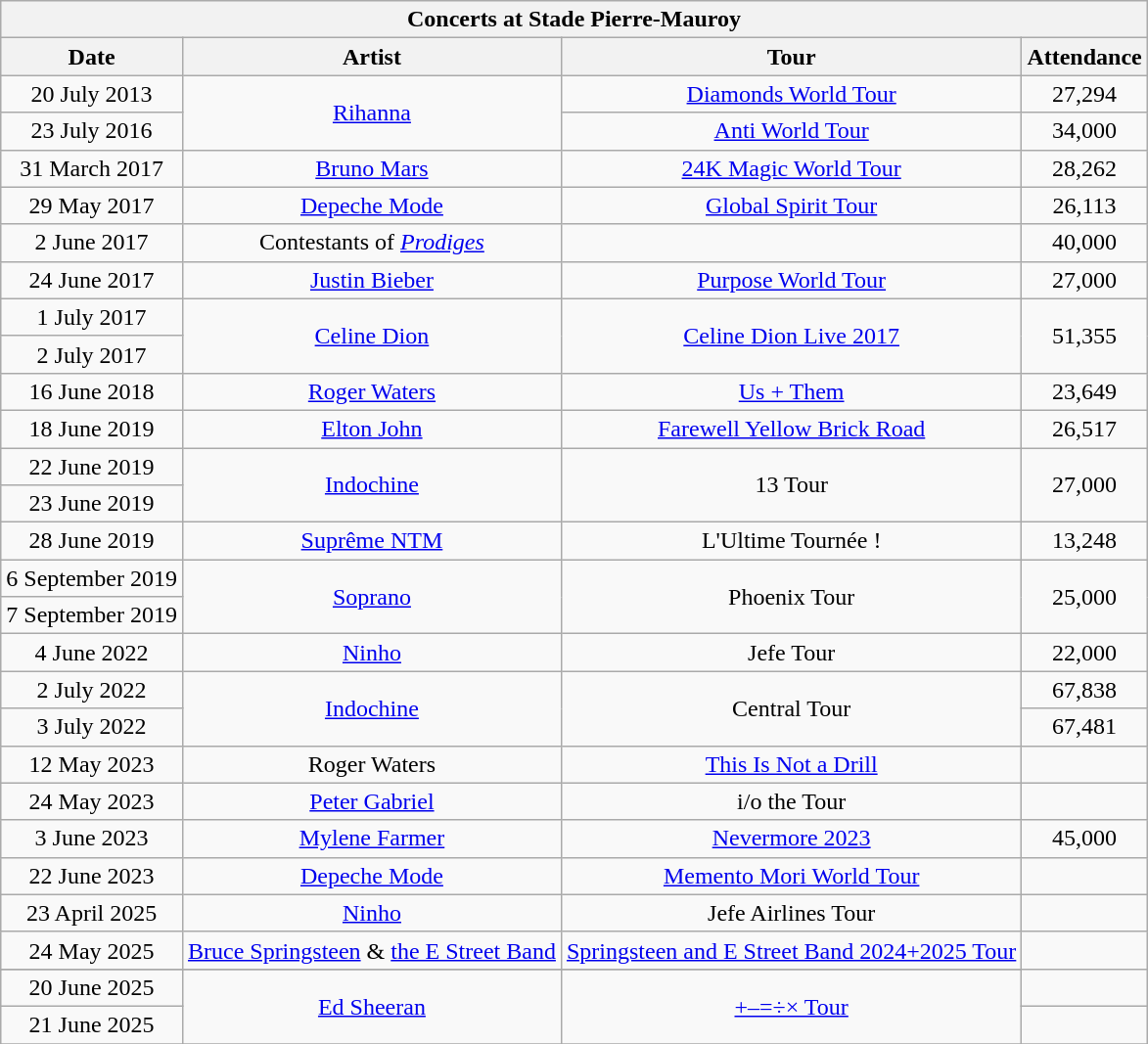<table class="wikitable" style="text-align:center;">
<tr>
<th colspan="4">Concerts at Stade Pierre-Mauroy</th>
</tr>
<tr>
<th>Date</th>
<th>Artist</th>
<th>Tour</th>
<th>Attendance</th>
</tr>
<tr>
<td>20 July 2013</td>
<td rowspan="2"><a href='#'>Rihanna</a></td>
<td><a href='#'>Diamonds World Tour</a></td>
<td>27,294</td>
</tr>
<tr>
<td>23 July 2016</td>
<td><a href='#'>Anti World Tour</a></td>
<td>34,000</td>
</tr>
<tr>
<td>31 March 2017</td>
<td><a href='#'>Bruno Mars</a></td>
<td><a href='#'>24K Magic World Tour</a></td>
<td>28,262</td>
</tr>
<tr>
<td>29 May 2017</td>
<td><a href='#'>Depeche Mode</a></td>
<td><a href='#'>Global Spirit Tour</a></td>
<td>26,113</td>
</tr>
<tr>
<td>2 June 2017</td>
<td>Contestants of <em><a href='#'>Prodiges</a></em></td>
<td></td>
<td> 40,000</td>
</tr>
<tr>
<td>24 June 2017</td>
<td><a href='#'>Justin Bieber</a></td>
<td><a href='#'>Purpose World Tour</a></td>
<td>27,000</td>
</tr>
<tr>
<td>1 July 2017</td>
<td rowspan="2"><a href='#'>Celine Dion</a></td>
<td rowspan="2"><a href='#'>Celine Dion Live 2017</a></td>
<td rowspan="2">51,355</td>
</tr>
<tr>
<td>2 July 2017</td>
</tr>
<tr>
<td>16 June 2018</td>
<td><a href='#'>Roger Waters</a></td>
<td><a href='#'>Us + Them</a></td>
<td>23,649</td>
</tr>
<tr>
<td>18 June 2019</td>
<td><a href='#'>Elton John</a></td>
<td><a href='#'>Farewell Yellow Brick Road</a></td>
<td>26,517</td>
</tr>
<tr>
<td>22 June 2019</td>
<td rowspan="2"><a href='#'>Indochine</a></td>
<td rowspan="2">13 Tour</td>
<td rowspan="2">27,000</td>
</tr>
<tr>
<td>23 June 2019</td>
</tr>
<tr>
<td>28 June 2019</td>
<td><a href='#'>Suprême NTM</a></td>
<td>L'Ultime Tournée !</td>
<td>13,248</td>
</tr>
<tr>
<td>6 September 2019</td>
<td rowspan="2"><a href='#'>Soprano</a></td>
<td rowspan="2">Phoenix Tour</td>
<td rowspan="2">25,000</td>
</tr>
<tr>
<td>7 September 2019</td>
</tr>
<tr>
<td>4 June 2022</td>
<td><a href='#'>Ninho</a></td>
<td>Jefe Tour</td>
<td>22,000</td>
</tr>
<tr>
<td>2 July 2022</td>
<td rowspan="2"><a href='#'>Indochine</a></td>
<td rowspan="2">Central Tour</td>
<td>67,838</td>
</tr>
<tr>
<td>3 July 2022</td>
<td>67,481</td>
</tr>
<tr>
<td>12 May 2023</td>
<td>Roger Waters</td>
<td><a href='#'>This Is Not a Drill</a></td>
<td></td>
</tr>
<tr>
<td>24 May 2023</td>
<td><a href='#'>Peter Gabriel</a></td>
<td>i/o the Tour</td>
<td></td>
</tr>
<tr>
<td>3 June 2023</td>
<td><a href='#'>Mylene Farmer</a></td>
<td><a href='#'>Nevermore 2023</a></td>
<td>45,000</td>
</tr>
<tr>
<td>22 June 2023</td>
<td><a href='#'>Depeche Mode</a></td>
<td><a href='#'>Memento Mori World Tour</a></td>
<td></td>
</tr>
<tr>
<td>23 April 2025</td>
<td><a href='#'>Ninho</a></td>
<td>Jefe Airlines Tour</td>
<td></td>
</tr>
<tr>
<td>24 May 2025</td>
<td rowspan="1"><a href='#'>Bruce Springsteen</a> & <a href='#'>the E Street Band</a></td>
<td rowspan="1"><a href='#'>Springsteen and E Street Band 2024+2025 Tour</a></td>
</tr>
<tr>
</tr>
<tr>
<td>20 June 2025</td>
<td rowspan="2"><a href='#'>Ed Sheeran</a></td>
<td rowspan="2"><a href='#'>+–=÷× Tour</a></td>
<td></td>
</tr>
<tr>
<td>21 June 2025</td>
<td></td>
</tr>
<tr>
</tr>
</table>
